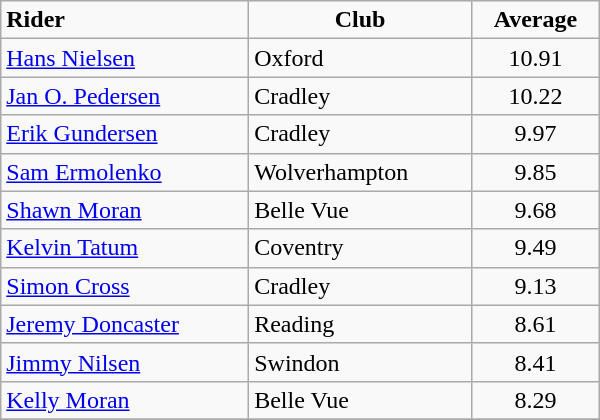<table class=wikitable width="400">
<tr>
<td><strong>Rider</strong></td>
<td align="center"><strong>Club</strong></td>
<td align="center"><strong>Average</strong></td>
</tr>
<tr>
<td> <a href='#'>Hans Nielsen</a></td>
<td>Oxford</td>
<td align="center">10.91</td>
</tr>
<tr>
<td> <a href='#'>Jan O. Pedersen</a></td>
<td>Cradley</td>
<td align="center">10.22</td>
</tr>
<tr>
<td> <a href='#'>Erik Gundersen</a></td>
<td>Cradley</td>
<td align="center">9.97</td>
</tr>
<tr>
<td> <a href='#'>Sam Ermolenko</a></td>
<td>Wolverhampton</td>
<td align="center">9.85</td>
</tr>
<tr>
<td> <a href='#'>Shawn Moran</a></td>
<td>Belle Vue</td>
<td align="center">9.68</td>
</tr>
<tr>
<td> <a href='#'>Kelvin Tatum</a></td>
<td>Coventry</td>
<td align="center">9.49</td>
</tr>
<tr>
<td> <a href='#'>Simon Cross</a></td>
<td>Cradley</td>
<td align="center">9.13</td>
</tr>
<tr>
<td> <a href='#'>Jeremy Doncaster</a></td>
<td>Reading</td>
<td align="center">8.61</td>
</tr>
<tr>
<td> <a href='#'>Jimmy Nilsen</a></td>
<td>Swindon</td>
<td align="center">8.41</td>
</tr>
<tr>
<td> <a href='#'>Kelly Moran</a></td>
<td>Belle Vue</td>
<td align="center">8.29</td>
</tr>
<tr>
</tr>
</table>
